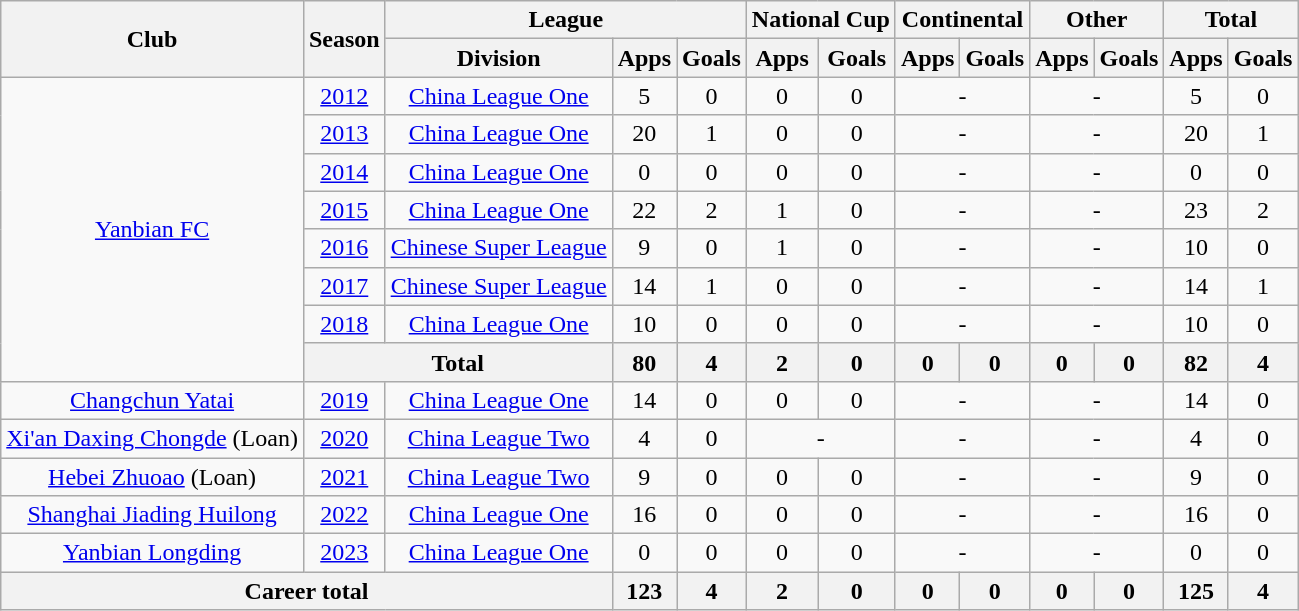<table class="wikitable" style="text-align: center">
<tr>
<th rowspan="2">Club</th>
<th rowspan="2">Season</th>
<th colspan="3">League</th>
<th colspan="2">National Cup</th>
<th colspan="2">Continental</th>
<th colspan="2">Other</th>
<th colspan="2">Total</th>
</tr>
<tr>
<th>Division</th>
<th>Apps</th>
<th>Goals</th>
<th>Apps</th>
<th>Goals</th>
<th>Apps</th>
<th>Goals</th>
<th>Apps</th>
<th>Goals</th>
<th>Apps</th>
<th>Goals</th>
</tr>
<tr>
<td rowspan=8><a href='#'>Yanbian FC</a></td>
<td><a href='#'>2012</a></td>
<td><a href='#'>China League One</a></td>
<td>5</td>
<td>0</td>
<td>0</td>
<td>0</td>
<td colspan="2">-</td>
<td colspan="2">-</td>
<td>5</td>
<td>0</td>
</tr>
<tr>
<td><a href='#'>2013</a></td>
<td><a href='#'>China League One</a></td>
<td>20</td>
<td>1</td>
<td>0</td>
<td>0</td>
<td colspan="2">-</td>
<td colspan="2">-</td>
<td>20</td>
<td>1</td>
</tr>
<tr>
<td><a href='#'>2014</a></td>
<td><a href='#'>China League One</a></td>
<td>0</td>
<td>0</td>
<td>0</td>
<td>0</td>
<td colspan="2">-</td>
<td colspan="2">-</td>
<td>0</td>
<td>0</td>
</tr>
<tr>
<td><a href='#'>2015</a></td>
<td><a href='#'>China League One</a></td>
<td>22</td>
<td>2</td>
<td>1</td>
<td>0</td>
<td colspan="2">-</td>
<td colspan="2">-</td>
<td>23</td>
<td>2</td>
</tr>
<tr>
<td><a href='#'>2016</a></td>
<td><a href='#'>Chinese Super League</a></td>
<td>9</td>
<td>0</td>
<td>1</td>
<td>0</td>
<td colspan="2">-</td>
<td colspan="2">-</td>
<td>10</td>
<td>0</td>
</tr>
<tr>
<td><a href='#'>2017</a></td>
<td><a href='#'>Chinese Super League</a></td>
<td>14</td>
<td>1</td>
<td>0</td>
<td>0</td>
<td colspan="2">-</td>
<td colspan="2">-</td>
<td>14</td>
<td>1</td>
</tr>
<tr>
<td><a href='#'>2018</a></td>
<td><a href='#'>China League One</a></td>
<td>10</td>
<td>0</td>
<td>0</td>
<td>0</td>
<td colspan="2">-</td>
<td colspan="2">-</td>
<td>10</td>
<td>0</td>
</tr>
<tr>
<th colspan="2">Total</th>
<th>80</th>
<th>4</th>
<th>2</th>
<th>0</th>
<th>0</th>
<th>0</th>
<th>0</th>
<th>0</th>
<th>82</th>
<th>4</th>
</tr>
<tr>
<td><a href='#'>Changchun Yatai</a></td>
<td><a href='#'>2019</a></td>
<td><a href='#'>China League One</a></td>
<td>14</td>
<td>0</td>
<td>0</td>
<td>0</td>
<td colspan="2">-</td>
<td colspan="2">-</td>
<td>14</td>
<td>0</td>
</tr>
<tr>
<td><a href='#'>Xi'an Daxing Chongde</a> (Loan)</td>
<td><a href='#'>2020</a></td>
<td><a href='#'>China League Two</a></td>
<td>4</td>
<td>0</td>
<td colspan="2">-</td>
<td colspan="2">-</td>
<td colspan="2">-</td>
<td>4</td>
<td>0</td>
</tr>
<tr>
<td><a href='#'>Hebei Zhuoao</a> (Loan)</td>
<td><a href='#'>2021</a></td>
<td><a href='#'>China League Two</a></td>
<td>9</td>
<td>0</td>
<td>0</td>
<td>0</td>
<td colspan="2">-</td>
<td colspan="2">-</td>
<td>9</td>
<td>0</td>
</tr>
<tr>
<td><a href='#'>Shanghai Jiading Huilong</a></td>
<td><a href='#'>2022</a></td>
<td><a href='#'>China League One</a></td>
<td>16</td>
<td>0</td>
<td>0</td>
<td>0</td>
<td colspan="2">-</td>
<td colspan="2">-</td>
<td>16</td>
<td>0</td>
</tr>
<tr>
<td><a href='#'>Yanbian Longding</a></td>
<td><a href='#'>2023</a></td>
<td><a href='#'>China League One</a></td>
<td>0</td>
<td>0</td>
<td>0</td>
<td>0</td>
<td colspan="2">-</td>
<td colspan="2">-</td>
<td>0</td>
<td>0</td>
</tr>
<tr>
<th colspan=3>Career total</th>
<th>123</th>
<th>4</th>
<th>2</th>
<th>0</th>
<th>0</th>
<th>0</th>
<th>0</th>
<th>0</th>
<th>125</th>
<th>4</th>
</tr>
</table>
